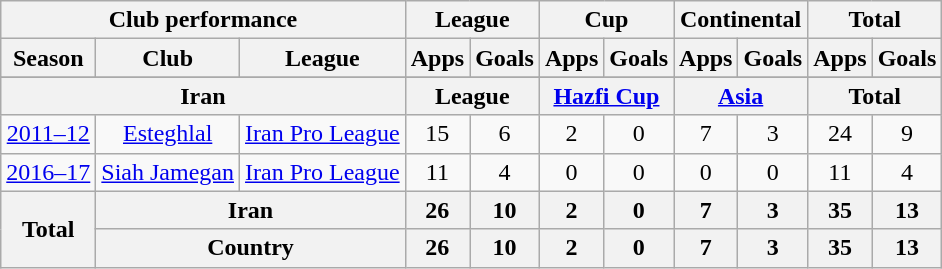<table class="wikitable" style="text-align:center">
<tr>
<th colspan=3>Club performance</th>
<th colspan=2>League</th>
<th colspan=2>Cup</th>
<th colspan=2>Continental</th>
<th colspan=2>Total</th>
</tr>
<tr>
<th>Season</th>
<th>Club</th>
<th>League</th>
<th>Apps</th>
<th>Goals</th>
<th>Apps</th>
<th>Goals</th>
<th>Apps</th>
<th>Goals</th>
<th>Apps</th>
<th>Goals</th>
</tr>
<tr>
</tr>
<tr>
<th colspan=3>Iran</th>
<th colspan=2>League</th>
<th colspan=2><a href='#'>Hazfi Cup</a></th>
<th colspan=2><a href='#'>Asia</a></th>
<th colspan=2>Total</th>
</tr>
<tr>
<td><a href='#'>2011–12</a></td>
<td rowspan="1"><a href='#'>Esteghlal</a></td>
<td rowspan="1"><a href='#'>Iran Pro League</a></td>
<td>15</td>
<td>6</td>
<td>2</td>
<td>0</td>
<td>7</td>
<td>3</td>
<td>24</td>
<td>9</td>
</tr>
<tr>
<td><a href='#'>2016–17</a></td>
<td rowspan="1"><a href='#'>Siah Jamegan</a></td>
<td rowspan="1"><a href='#'>Iran Pro League</a></td>
<td>11</td>
<td>4</td>
<td>0</td>
<td>0</td>
<td>0</td>
<td>0</td>
<td>11</td>
<td>4</td>
</tr>
<tr>
<th rowspan=2>Total</th>
<th colspan=2>Iran</th>
<th>26</th>
<th>10</th>
<th>2</th>
<th>0</th>
<th>7</th>
<th>3</th>
<th>35</th>
<th>13</th>
</tr>
<tr>
<th colspan=2>Country</th>
<th>26</th>
<th>10</th>
<th>2</th>
<th>0</th>
<th>7</th>
<th>3</th>
<th>35</th>
<th>13</th>
</tr>
</table>
